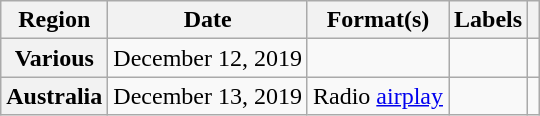<table class="wikitable plainrowheaders">
<tr>
<th scope="col">Region</th>
<th scope="col">Date</th>
<th scope="col">Format(s)</th>
<th scope="col">Labels</th>
<th scope="col"></th>
</tr>
<tr>
<th scope="row">Various</th>
<td>December 12, 2019</td>
<td></td>
<td></td>
<td align="center"></td>
</tr>
<tr>
<th scope="row">Australia</th>
<td>December 13, 2019</td>
<td>Radio <a href='#'>airplay</a></td>
<td></td>
<td align="center"></td>
</tr>
</table>
